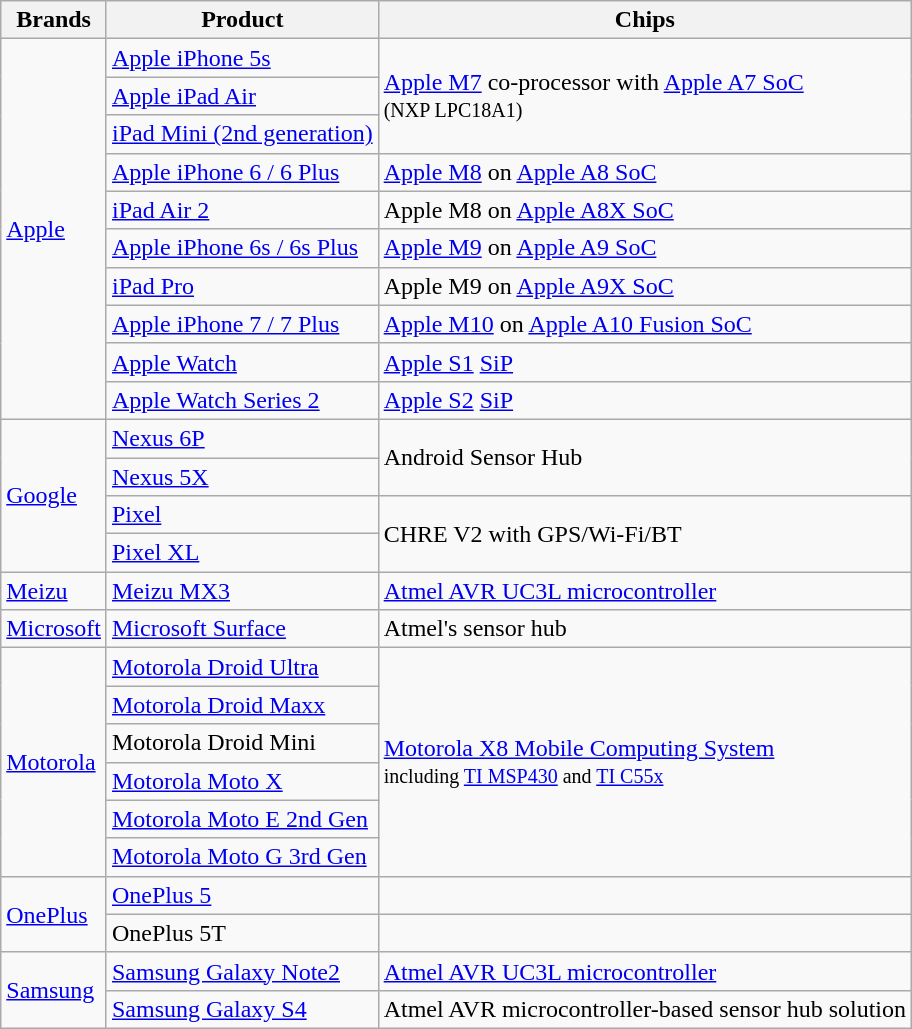<table class="wikitable sortable">
<tr>
<th>Brands</th>
<th>Product</th>
<th>Chips</th>
</tr>
<tr>
<td rowspan="10"><a href='#'>Apple</a></td>
<td><a href='#'>Apple iPhone 5s</a></td>
<td rowspan="3"><a href='#'>Apple M7</a> co-processor with <a href='#'>Apple A7 SoC</a><br><small>(NXP LPC18A1)</small></td>
</tr>
<tr>
<td><a href='#'>Apple iPad Air</a></td>
</tr>
<tr>
<td><a href='#'>iPad Mini (2nd generation)</a></td>
</tr>
<tr>
<td><a href='#'>Apple iPhone 6 / 6 Plus</a></td>
<td><a href='#'>Apple M8</a> on <a href='#'>Apple A8 SoC</a></td>
</tr>
<tr>
<td><a href='#'>iPad Air 2</a></td>
<td>Apple M8 on <a href='#'>Apple A8X SoC</a></td>
</tr>
<tr>
<td><a href='#'>Apple iPhone 6s / 6s Plus</a></td>
<td><a href='#'>Apple M9</a> on <a href='#'>Apple A9 SoC</a></td>
</tr>
<tr>
<td><a href='#'>iPad Pro</a></td>
<td>Apple M9 on <a href='#'>Apple A9X SoC</a></td>
</tr>
<tr>
<td><a href='#'>Apple iPhone 7 / 7 Plus</a></td>
<td><a href='#'>Apple M10</a> on <a href='#'>Apple A10 Fusion SoC</a></td>
</tr>
<tr>
<td><a href='#'>Apple Watch</a></td>
<td><a href='#'>Apple S1</a> <a href='#'>SiP</a></td>
</tr>
<tr>
<td><a href='#'>Apple Watch Series 2</a></td>
<td><a href='#'>Apple S2</a> <a href='#'>SiP</a></td>
</tr>
<tr>
<td rowspan="4"><a href='#'>Google</a></td>
<td><a href='#'>Nexus 6P</a></td>
<td rowspan="2">Android Sensor Hub</td>
</tr>
<tr>
<td><a href='#'>Nexus 5X</a></td>
</tr>
<tr>
<td><a href='#'>Pixel</a></td>
<td rowspan="2">CHRE V2 with GPS/Wi-Fi/BT</td>
</tr>
<tr>
<td><a href='#'>Pixel XL</a></td>
</tr>
<tr>
<td><a href='#'>Meizu</a></td>
<td><a href='#'>Meizu MX3</a></td>
<td><a href='#'>Atmel AVR UC3L microcontroller</a></td>
</tr>
<tr>
<td><a href='#'>Microsoft</a></td>
<td><a href='#'>Microsoft Surface</a></td>
<td>Atmel's sensor hub</td>
</tr>
<tr>
<td rowspan="6"><a href='#'>Motorola</a></td>
<td><a href='#'>Motorola Droid Ultra</a></td>
<td rowspan="6"><a href='#'>Motorola X8 Mobile Computing System</a><br><small>including <a href='#'>TI MSP430</a> and <a href='#'>TI C55x</a></small></td>
</tr>
<tr>
<td><a href='#'>Motorola Droid Maxx</a></td>
</tr>
<tr>
<td>Motorola Droid Mini</td>
</tr>
<tr>
<td><a href='#'>Motorola Moto X</a></td>
</tr>
<tr>
<td><a href='#'>Motorola Moto E 2nd Gen</a></td>
</tr>
<tr>
<td><a href='#'>Motorola Moto G 3rd Gen</a></td>
</tr>
<tr>
<td rowspan="2"><a href='#'>OnePlus</a></td>
<td><a href='#'>OnePlus 5</a></td>
<td></td>
</tr>
<tr>
<td>OnePlus 5T</td>
<td></td>
</tr>
<tr>
<td rowspan="2"><a href='#'>Samsung</a></td>
<td><a href='#'>Samsung Galaxy Note2</a></td>
<td><a href='#'>Atmel AVR UC3L microcontroller</a></td>
</tr>
<tr>
<td><a href='#'>Samsung Galaxy S4</a></td>
<td>Atmel AVR microcontroller-based sensor hub solution</td>
</tr>
</table>
